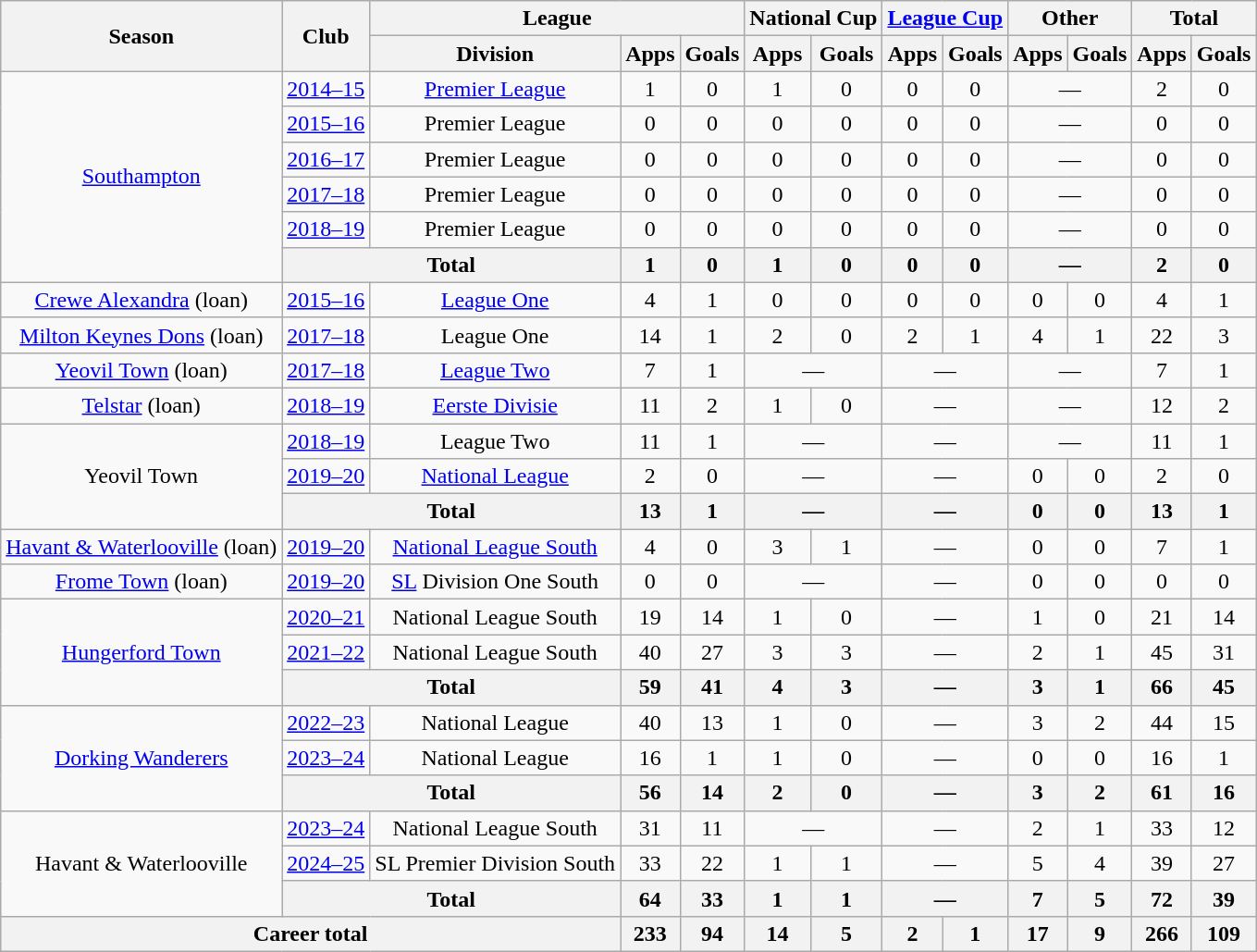<table class=wikitable style="text-align:center">
<tr>
<th rowspan=2>Season</th>
<th rowspan=2>Club</th>
<th colspan=3>League</th>
<th colspan=2>National Cup</th>
<th colspan=2><a href='#'>League Cup</a></th>
<th colspan=2>Other</th>
<th colspan=2>Total</th>
</tr>
<tr>
<th>Division</th>
<th>Apps</th>
<th>Goals</th>
<th>Apps</th>
<th>Goals</th>
<th>Apps</th>
<th>Goals</th>
<th>Apps</th>
<th>Goals</th>
<th>Apps</th>
<th>Goals</th>
</tr>
<tr>
<td rowspan="6"><a href='#'>Southampton</a></td>
<td><a href='#'>2014–15</a></td>
<td><a href='#'>Premier League</a></td>
<td>1</td>
<td>0</td>
<td>1</td>
<td>0</td>
<td>0</td>
<td>0</td>
<td colspan=2>—</td>
<td>2</td>
<td>0</td>
</tr>
<tr>
<td><a href='#'>2015–16</a></td>
<td>Premier League</td>
<td>0</td>
<td>0</td>
<td>0</td>
<td>0</td>
<td>0</td>
<td>0</td>
<td colspan=2>—</td>
<td>0</td>
<td>0</td>
</tr>
<tr>
<td><a href='#'>2016–17</a></td>
<td>Premier League</td>
<td>0</td>
<td>0</td>
<td>0</td>
<td>0</td>
<td>0</td>
<td>0</td>
<td colspan=2>—</td>
<td>0</td>
<td>0</td>
</tr>
<tr>
<td><a href='#'>2017–18</a></td>
<td>Premier League</td>
<td>0</td>
<td>0</td>
<td>0</td>
<td>0</td>
<td>0</td>
<td>0</td>
<td colspan=2>—</td>
<td>0</td>
<td>0</td>
</tr>
<tr>
<td><a href='#'>2018–19</a></td>
<td>Premier League</td>
<td>0</td>
<td>0</td>
<td>0</td>
<td>0</td>
<td>0</td>
<td>0</td>
<td colspan=2>—</td>
<td>0</td>
<td>0</td>
</tr>
<tr>
<th colspan=2>Total</th>
<th>1</th>
<th>0</th>
<th>1</th>
<th>0</th>
<th>0</th>
<th>0</th>
<th colspan=2>—</th>
<th>2</th>
<th>0</th>
</tr>
<tr>
<td><a href='#'>Crewe Alexandra</a> (loan)</td>
<td><a href='#'>2015–16</a></td>
<td><a href='#'>League One</a></td>
<td>4</td>
<td>1</td>
<td>0</td>
<td>0</td>
<td>0</td>
<td>0</td>
<td>0</td>
<td>0</td>
<td>4</td>
<td>1</td>
</tr>
<tr>
<td><a href='#'>Milton Keynes Dons</a> (loan)</td>
<td><a href='#'>2017–18</a></td>
<td>League One</td>
<td>14</td>
<td>1</td>
<td>2</td>
<td>0</td>
<td>2</td>
<td>1</td>
<td>4</td>
<td>1</td>
<td>22</td>
<td>3</td>
</tr>
<tr>
<td><a href='#'>Yeovil Town</a> (loan)</td>
<td><a href='#'>2017–18</a></td>
<td><a href='#'>League Two</a></td>
<td>7</td>
<td>1</td>
<td colspan=2>—</td>
<td colspan=2>—</td>
<td colspan=2>—</td>
<td>7</td>
<td>1</td>
</tr>
<tr>
<td><a href='#'>Telstar</a> (loan)</td>
<td><a href='#'>2018–19</a></td>
<td><a href='#'>Eerste Divisie</a></td>
<td>11</td>
<td>2</td>
<td>1</td>
<td>0</td>
<td colspan="2">—</td>
<td colspan="2">—</td>
<td>12</td>
<td>2</td>
</tr>
<tr>
<td rowspan="3">Yeovil Town</td>
<td><a href='#'>2018–19</a></td>
<td>League Two</td>
<td>11</td>
<td>1</td>
<td colspan=2>—</td>
<td colspan=2>—</td>
<td colspan=2>—</td>
<td>11</td>
<td>1</td>
</tr>
<tr>
<td><a href='#'>2019–20</a></td>
<td><a href='#'>National League</a></td>
<td>2</td>
<td>0</td>
<td colspan=2>—</td>
<td colspan=2>—</td>
<td>0</td>
<td>0</td>
<td>2</td>
<td>0</td>
</tr>
<tr>
<th colspan=2>Total</th>
<th>13</th>
<th>1</th>
<th colspan=2>—</th>
<th colspan=2>—</th>
<th>0</th>
<th>0</th>
<th>13</th>
<th>1</th>
</tr>
<tr>
<td><a href='#'>Havant & Waterlooville</a> (loan)</td>
<td><a href='#'>2019–20</a></td>
<td><a href='#'>National League South</a></td>
<td>4</td>
<td>0</td>
<td>3</td>
<td>1</td>
<td colspan="2">—</td>
<td>0</td>
<td>0</td>
<td>7</td>
<td>1</td>
</tr>
<tr>
<td><a href='#'>Frome Town</a> (loan)</td>
<td><a href='#'>2019–20</a></td>
<td><a href='#'>SL</a> Division One South</td>
<td>0</td>
<td>0</td>
<td colspan="2">—</td>
<td colspan="2">—</td>
<td>0</td>
<td>0</td>
<td>0</td>
<td>0</td>
</tr>
<tr>
<td rowspan=3><a href='#'>Hungerford Town</a></td>
<td><a href='#'>2020–21</a></td>
<td>National League South</td>
<td>19</td>
<td>14</td>
<td>1</td>
<td>0</td>
<td colspan="2">—</td>
<td>1</td>
<td>0</td>
<td>21</td>
<td>14</td>
</tr>
<tr>
<td><a href='#'>2021–22</a></td>
<td>National League South</td>
<td>40</td>
<td>27</td>
<td>3</td>
<td>3</td>
<td colspan="2">—</td>
<td>2</td>
<td>1</td>
<td>45</td>
<td>31</td>
</tr>
<tr>
<th colspan=2>Total</th>
<th>59</th>
<th>41</th>
<th>4</th>
<th>3</th>
<th colspan="2">—</th>
<th>3</th>
<th>1</th>
<th>66</th>
<th>45</th>
</tr>
<tr>
<td rowspan=3><a href='#'>Dorking Wanderers</a></td>
<td><a href='#'>2022–23</a></td>
<td>National League</td>
<td>40</td>
<td>13</td>
<td>1</td>
<td>0</td>
<td colspan="2">—</td>
<td>3</td>
<td>2</td>
<td>44</td>
<td>15</td>
</tr>
<tr>
<td><a href='#'>2023–24</a></td>
<td>National League</td>
<td>16</td>
<td>1</td>
<td>1</td>
<td>0</td>
<td colspan="2">—</td>
<td>0</td>
<td>0</td>
<td>16</td>
<td>1</td>
</tr>
<tr>
<th colspan=2>Total</th>
<th>56</th>
<th>14</th>
<th>2</th>
<th>0</th>
<th colspan="2">—</th>
<th>3</th>
<th>2</th>
<th>61</th>
<th>16</th>
</tr>
<tr>
<td rowspan=3>Havant & Waterlooville</td>
<td><a href='#'>2023–24</a></td>
<td>National League South</td>
<td>31</td>
<td>11</td>
<td colspan="2">—</td>
<td colspan="2">—</td>
<td>2</td>
<td>1</td>
<td>33</td>
<td>12</td>
</tr>
<tr>
<td><a href='#'>2024–25</a></td>
<td>SL Premier Division South</td>
<td>33</td>
<td>22</td>
<td>1</td>
<td>1</td>
<td colspan="2">—</td>
<td>5</td>
<td>4</td>
<td>39</td>
<td>27</td>
</tr>
<tr>
<th colspan=2>Total</th>
<th>64</th>
<th>33</th>
<th>1</th>
<th>1</th>
<th colspan="2">—</th>
<th>7</th>
<th>5</th>
<th>72</th>
<th>39</th>
</tr>
<tr>
<th colspan=3>Career total</th>
<th>233</th>
<th>94</th>
<th>14</th>
<th>5</th>
<th>2</th>
<th>1</th>
<th>17</th>
<th>9</th>
<th>266</th>
<th>109</th>
</tr>
</table>
